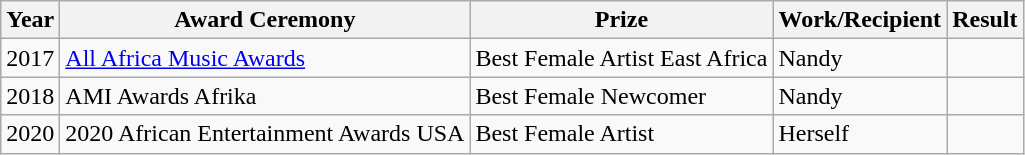<table class="wikitable">
<tr>
<th>Year</th>
<th>Award Ceremony</th>
<th>Prize</th>
<th>Work/Recipient</th>
<th>Result</th>
</tr>
<tr>
<td>2017</td>
<td><a href='#'>All Africa Music Awards</a></td>
<td>Best Female Artist East Africa</td>
<td>Nandy</td>
<td></td>
</tr>
<tr>
<td>2018</td>
<td>AMI Awards Afrika</td>
<td>Best Female Newcomer</td>
<td>Nandy</td>
<td></td>
</tr>
<tr>
<td>2020</td>
<td>2020 African Entertainment Awards USA</td>
<td>Best Female Artist</td>
<td>Herself</td>
<td></td>
</tr>
</table>
